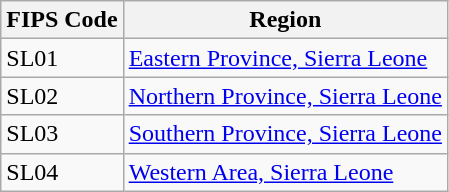<table class="wikitable">
<tr>
<th>FIPS Code</th>
<th>Region</th>
</tr>
<tr>
<td>SL01</td>
<td><a href='#'>Eastern Province, Sierra Leone</a></td>
</tr>
<tr>
<td>SL02</td>
<td><a href='#'>Northern Province, Sierra Leone</a></td>
</tr>
<tr>
<td>SL03</td>
<td><a href='#'>Southern Province, Sierra Leone</a></td>
</tr>
<tr>
<td>SL04</td>
<td><a href='#'>Western Area, Sierra Leone</a></td>
</tr>
</table>
